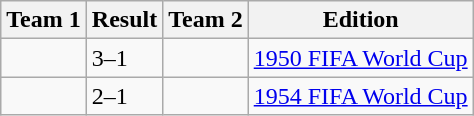<table class="wikitable">
<tr>
<th scope="col">Team 1</th>
<th scope="col">Result</th>
<th scope="col">Team 2</th>
<th scope="col">Edition</th>
</tr>
<tr>
<td></td>
<td>3–1</td>
<td></td>
<td><a href='#'>1950 FIFA World Cup</a></td>
</tr>
<tr>
<td></td>
<td>2–1</td>
<td></td>
<td><a href='#'>1954 FIFA World Cup</a></td>
</tr>
</table>
